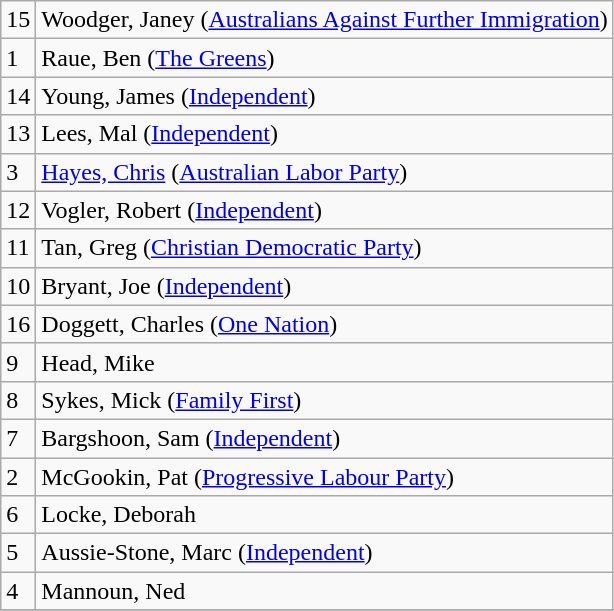<table class="wikitable sortable">
<tr>
<td>15</td>
<td>Woodger, Janey (<a href='#'>Australians Against Further Immigration</a>)</td>
</tr>
<tr>
<td>1</td>
<td>Raue, Ben (<a href='#'>The Greens</a>)</td>
</tr>
<tr>
<td>14</td>
<td>Young, James (<a href='#'>Independent</a>)</td>
</tr>
<tr>
<td>13</td>
<td>Lees, Mal (<a href='#'>Independent</a>)</td>
</tr>
<tr>
<td>3</td>
<td><a href='#'>Hayes, Chris</a> (<a href='#'>Australian Labor Party</a>)</td>
</tr>
<tr>
<td>12</td>
<td>Vogler, Robert (<a href='#'>Independent</a>)</td>
</tr>
<tr>
<td>11</td>
<td>Tan, Greg (<a href='#'>Christian Democratic Party</a>)</td>
</tr>
<tr>
<td>10</td>
<td>Bryant, Joe (<a href='#'>Independent</a>)</td>
</tr>
<tr>
<td>16</td>
<td>Doggett, Charles (<a href='#'>One Nation</a>)</td>
</tr>
<tr>
<td>9</td>
<td>Head, Mike</td>
</tr>
<tr>
<td>8</td>
<td>Sykes, Mick (<a href='#'>Family First</a>)</td>
</tr>
<tr>
<td>7</td>
<td>Bargshoon, Sam (<a href='#'>Independent</a>)</td>
</tr>
<tr>
<td>2</td>
<td>McGookin, Pat (<a href='#'>Progressive Labour Party</a>)</td>
</tr>
<tr>
<td>6</td>
<td>Locke, Deborah</td>
</tr>
<tr>
<td>5</td>
<td>Aussie-Stone, Marc (<a href='#'>Independent</a>)</td>
</tr>
<tr>
<td>4</td>
<td>Mannoun, Ned</td>
</tr>
<tr>
</tr>
</table>
